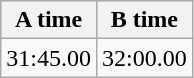<table class="wikitable" border="1" align="upright">
<tr>
<th>A time</th>
<th>B time</th>
</tr>
<tr>
<td>31:45.00</td>
<td>32:00.00</td>
</tr>
</table>
